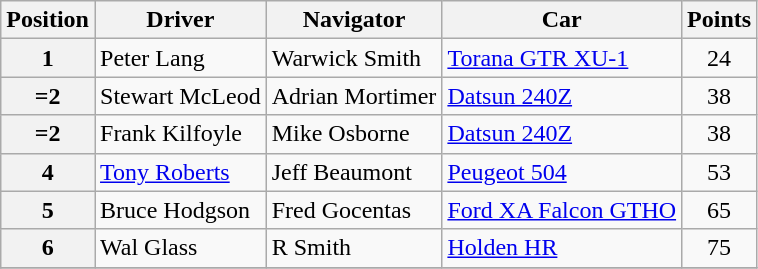<table class="wikitable" border="1">
<tr>
<th>Position</th>
<th>Driver</th>
<th>Navigator</th>
<th>Car</th>
<th>Points</th>
</tr>
<tr>
<th>1</th>
<td>Peter Lang</td>
<td>Warwick Smith</td>
<td><a href='#'>Torana GTR XU-1</a></td>
<td align="center">24</td>
</tr>
<tr>
<th>=2</th>
<td>Stewart McLeod</td>
<td>Adrian Mortimer</td>
<td><a href='#'>Datsun 240Z</a></td>
<td align="center">38</td>
</tr>
<tr>
<th>=2</th>
<td>Frank Kilfoyle</td>
<td>Mike Osborne</td>
<td><a href='#'>Datsun 240Z</a></td>
<td align="center">38</td>
</tr>
<tr>
<th>4</th>
<td><a href='#'>Tony Roberts</a></td>
<td>Jeff Beaumont</td>
<td><a href='#'>Peugeot 504</a></td>
<td align="center">53</td>
</tr>
<tr>
<th>5</th>
<td>Bruce Hodgson</td>
<td>Fred Gocentas</td>
<td><a href='#'>Ford XA Falcon GTHO</a></td>
<td align="center">65</td>
</tr>
<tr>
<th>6</th>
<td>Wal Glass</td>
<td>R Smith</td>
<td><a href='#'>Holden HR</a></td>
<td align="center">75</td>
</tr>
<tr>
</tr>
</table>
